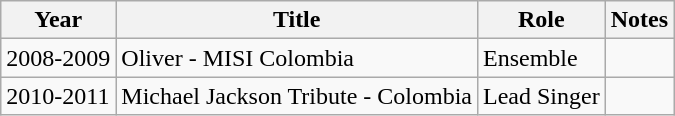<table class="wikitable">
<tr>
<th>Year</th>
<th>Title</th>
<th>Role</th>
<th>Notes</th>
</tr>
<tr>
<td>2008-2009</td>
<td>Oliver - MISI Colombia</td>
<td>Ensemble</td>
<td></td>
</tr>
<tr>
<td>2010-2011</td>
<td>Michael Jackson Tribute - Colombia</td>
<td>Lead Singer</td>
<td></td>
</tr>
</table>
